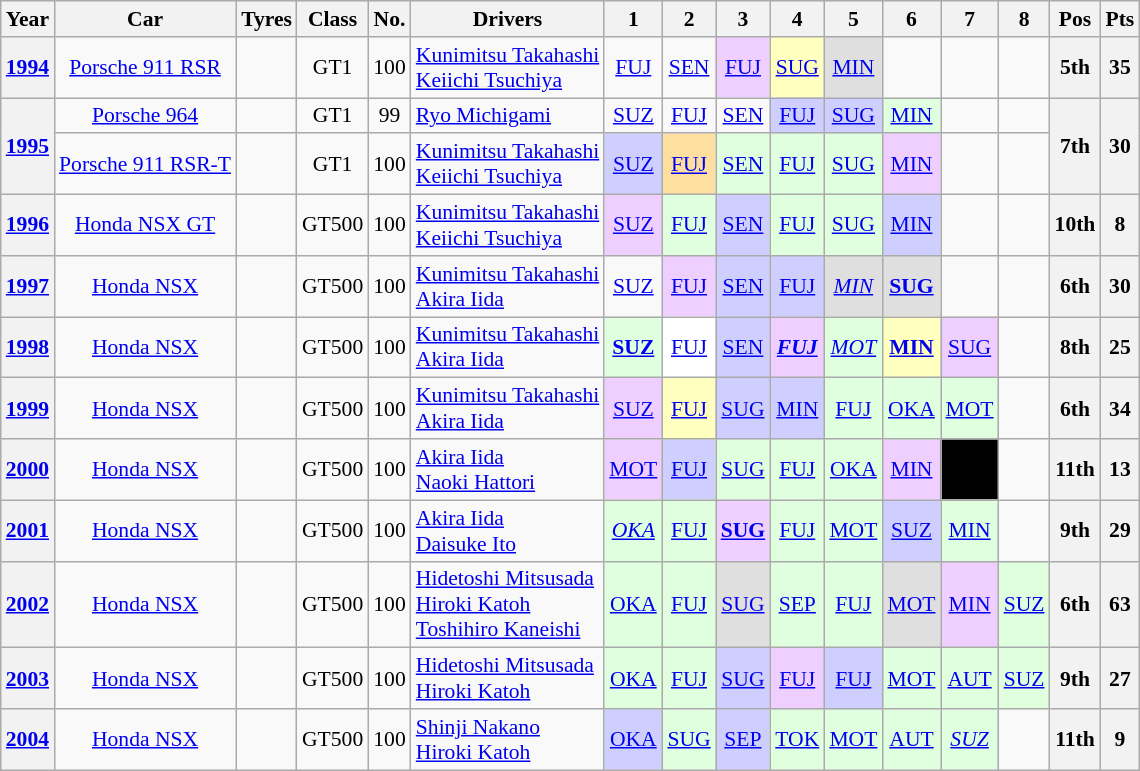<table class="wikitable" style="text-align:center; font-size:90%">
<tr>
<th>Year</th>
<th>Car</th>
<th>Tyres</th>
<th>Class</th>
<th>No.</th>
<th>Drivers</th>
<th>1</th>
<th>2</th>
<th>3</th>
<th>4</th>
<th>5</th>
<th>6</th>
<th>7</th>
<th>8</th>
<th>Pos</th>
<th>Pts</th>
</tr>
<tr>
<th><a href='#'>1994</a></th>
<td><a href='#'>Porsche 911 RSR</a></td>
<td></td>
<td>GT1</td>
<td>100</td>
<td align="left"> <a href='#'>Kunimitsu Takahashi</a><br> <a href='#'>Keiichi Tsuchiya</a></td>
<td><a href='#'>FUJ</a></td>
<td><a href='#'>SEN</a></td>
<td style="background:#EFCFFF;"><a href='#'>FUJ</a><br></td>
<td style="background:#ffffbf;"><a href='#'>SUG</a><br></td>
<td style="background:#dfdfdf;"><a href='#'>MIN</a><br></td>
<td></td>
<td></td>
<td></td>
<th>5th</th>
<th>35</th>
</tr>
<tr>
<th rowspan="2"><a href='#'>1995</a></th>
<td><a href='#'>Porsche 964</a></td>
<td></td>
<td>GT1</td>
<td>99</td>
<td align="left"> <a href='#'>Ryo Michigami</a></td>
<td><a href='#'>SUZ</a></td>
<td><a href='#'>FUJ</a></td>
<td><a href='#'>SEN</a></td>
<td style="background:#CFCFFF;"><a href='#'>FUJ</a><br></td>
<td style="background:#CFCFFF;"><a href='#'>SUG</a><br></td>
<td style="background:#dfffdf;"><a href='#'>MIN</a><br></td>
<td></td>
<td></td>
<th rowspan="2">7th</th>
<th rowspan="2">30</th>
</tr>
<tr>
<td><a href='#'>Porsche 911 RSR-T</a></td>
<td></td>
<td>GT1</td>
<td>100</td>
<td align="left"> <a href='#'>Kunimitsu Takahashi</a><br> <a href='#'>Keiichi Tsuchiya</a></td>
<td style="background:#CFCFFF;"><a href='#'>SUZ</a><br></td>
<td style="background:#ffdf9f;"><a href='#'>FUJ</a><br></td>
<td style="background:#dfffdf;"><a href='#'>SEN</a><br></td>
<td style="background:#dfffdf;"><a href='#'>FUJ</a><br></td>
<td style="background:#dfffdf;"><a href='#'>SUG</a><br></td>
<td style="background:#EFCFFF;"><a href='#'>MIN</a><br></td>
<td></td>
<td></td>
</tr>
<tr>
<th><a href='#'>1996</a></th>
<td><a href='#'>Honda NSX GT</a></td>
<td></td>
<td>GT500</td>
<td>100</td>
<td align="left"> <a href='#'>Kunimitsu Takahashi</a><br> <a href='#'>Keiichi Tsuchiya</a></td>
<td style="background:#EFCFFF;"><a href='#'>SUZ</a><br></td>
<td style="background:#DFFFDF;"><a href='#'>FUJ</a><br></td>
<td style="background:#CFCFFF;"><a href='#'>SEN</a><br></td>
<td style="background:#DFFFDF;"><a href='#'>FUJ</a><br></td>
<td style="background:#DFFFDF;"><a href='#'>SUG</a><br></td>
<td style="background:#CFCFFF;"><a href='#'>MIN</a><br></td>
<td></td>
<td></td>
<th>10th</th>
<th>8</th>
</tr>
<tr>
<th><a href='#'>1997</a></th>
<td><a href='#'>Honda NSX</a></td>
<td></td>
<td>GT500</td>
<td>100</td>
<td align="left"> <a href='#'>Kunimitsu Takahashi</a><br> <a href='#'>Akira Iida</a></td>
<td><a href='#'>SUZ</a></td>
<td style="background:#EFCFFF;"><a href='#'>FUJ</a><br></td>
<td style="background:#CFCFFF;"><a href='#'>SEN</a><br></td>
<td style="background:#CFCFFF;"><a href='#'>FUJ</a><br></td>
<td style="background:#DFDFDF;"><a href='#'><em>MIN</em></a><br></td>
<td style="background:#DFDFDF;"><a href='#'><strong>SUG</strong></a><br></td>
<td></td>
<td></td>
<th>6th</th>
<th>30</th>
</tr>
<tr>
<th><a href='#'>1998</a></th>
<td><a href='#'>Honda NSX</a></td>
<td></td>
<td>GT500</td>
<td>100</td>
<td align="left"> <a href='#'>Kunimitsu Takahashi</a><br> <a href='#'>Akira Iida</a></td>
<td style="background:#DFFFDF;"><a href='#'><strong>SUZ</strong></a><br></td>
<td style="background:#FFFFFF;"><a href='#'>FUJ</a><br></td>
<td style="background:#CFCFFF;"><a href='#'>SEN</a><br></td>
<td style="background:#EFCFFF;"><a href='#'><strong><em>FUJ</em></strong></a><br></td>
<td style="background:#DFFFDF;"><a href='#'><em>MOT</em></a><br></td>
<td style="background:#FFFFBF;"><a href='#'><strong>MIN</strong></a><br></td>
<td style="background:#EFCFFF;"><a href='#'>SUG</a><br></td>
<td></td>
<th>8th</th>
<th>25</th>
</tr>
<tr>
<th><a href='#'>1999</a></th>
<td><a href='#'>Honda NSX</a></td>
<td></td>
<td>GT500</td>
<td>100</td>
<td align="left"> <a href='#'>Kunimitsu Takahashi</a><br> <a href='#'>Akira Iida</a></td>
<td style="background:#EFCFFF;"><a href='#'>SUZ</a><br></td>
<td style="background:#FFFFBF;"><a href='#'>FUJ</a><br></td>
<td style="background:#CFCFFF"><a href='#'>SUG</a><br></td>
<td style="background:#CFCFFF;"><a href='#'>MIN</a><br></td>
<td style="background:#DFFFDF;"><a href='#'>FUJ</a><br></td>
<td style="background:#DFFFDF;"><a href='#'>OKA</a><br></td>
<td style="background:#DFFFDF;"><a href='#'>MOT</a><br></td>
<td></td>
<th>6th</th>
<th>34</th>
</tr>
<tr>
<th><a href='#'>2000</a></th>
<td><a href='#'>Honda NSX</a></td>
<td></td>
<td>GT500</td>
<td>100</td>
<td align="left"> <a href='#'>Akira Iida</a><br> <a href='#'>Naoki Hattori</a></td>
<td style="background:#EFCFFF;"><a href='#'>MOT</a><br></td>
<td style="background:#CFCFFF;"><a href='#'>FUJ</a><br></td>
<td style="background:#DFFFDF;"><a href='#'>SUG</a><br></td>
<td style="background:#DFFFDF;"><a href='#'>FUJ</a><br></td>
<td style="background:#DFFFDF;"><a href='#'>OKA</a><br></td>
<td style="background:#EFCFFF;"><a href='#'>MIN</a><br></td>
<td style="background:#000000; color:#ffffff"><a href='#'><strong></strong></a><br></td>
<td></td>
<th>11th</th>
<th>13</th>
</tr>
<tr>
<th><a href='#'>2001</a></th>
<td><a href='#'>Honda NSX</a></td>
<td></td>
<td>GT500</td>
<td>100</td>
<td align="left"> <a href='#'>Akira Iida</a><br> <a href='#'>Daisuke Ito</a></td>
<td style="background:#DFFFDF;"><a href='#'><em>OKA</em></a><br></td>
<td style="background:#DFFFDF;"><a href='#'>FUJ</a><br></td>
<td style="background:#EFCFFF;"><a href='#'><strong>SUG</strong></a><br></td>
<td style="background:#DFFFDF;"><a href='#'>FUJ</a><br></td>
<td style="background:#DFFFDF;"><a href='#'>MOT</a><br></td>
<td style="background:#CFCFFF;"><a href='#'>SUZ</a><br></td>
<td style="background:#DFFFDF;"><a href='#'>MIN</a><br></td>
<td></td>
<th>9th</th>
<th>29</th>
</tr>
<tr>
<th><a href='#'>2002</a></th>
<td><a href='#'>Honda NSX</a></td>
<td></td>
<td>GT500</td>
<td>100</td>
<td align="left"> <a href='#'>Hidetoshi Mitsusada</a><br> <a href='#'>Hiroki Katoh</a><br> <a href='#'>Toshihiro Kaneishi</a></td>
<td style="background:#DFFFDF;"><a href='#'>OKA</a><br></td>
<td style="background:#DFFFDF;"><a href='#'>FUJ</a><br></td>
<td style="background:#DFDFDF;"><a href='#'>SUG</a><br></td>
<td style="background:#DFFFDF;"><a href='#'>SEP</a><br></td>
<td style="background:#DFFFDF;"><a href='#'>FUJ</a><br></td>
<td style="background:#DFDFDF;"><a href='#'>MOT</a><br></td>
<td style="background:#EFCFFF;"><a href='#'>MIN</a><br></td>
<td style="background:#DFFFDF;"><a href='#'>SUZ</a><br></td>
<th>6th</th>
<th>63</th>
</tr>
<tr>
<th><a href='#'>2003</a></th>
<td><a href='#'>Honda NSX</a></td>
<td></td>
<td>GT500</td>
<td>100</td>
<td align="left"> <a href='#'>Hidetoshi Mitsusada</a><br> <a href='#'>Hiroki Katoh</a></td>
<td style="background:#DFFFDF;"><a href='#'>OKA</a><br></td>
<td style="background:#DFFFDF;"><a href='#'>FUJ</a><br></td>
<td style="background:#CFCFFF;"><a href='#'>SUG</a><br></td>
<td style="background:#EFCFFF;"><a href='#'>FUJ</a><br></td>
<td style="background:#CFCFFF;"><a href='#'>FUJ</a><br></td>
<td style="background:#DFFFDF;"><a href='#'>MOT</a><br></td>
<td style="background:#DFFFDF;"><a href='#'>AUT</a><br></td>
<td style="background:#DFFFDF;"><a href='#'>SUZ</a><br></td>
<th>9th</th>
<th>27</th>
</tr>
<tr>
<th><a href='#'>2004</a></th>
<td><a href='#'>Honda NSX</a></td>
<td></td>
<td>GT500</td>
<td>100</td>
<td align="left"> <a href='#'>Shinji Nakano</a><br> <a href='#'>Hiroki Katoh</a></td>
<td style="background:#CFCFFF;"><a href='#'>OKA</a><br></td>
<td style="background:#DFFFDF;"><a href='#'>SUG</a><br></td>
<td style="background:#CFCFFF;"><a href='#'>SEP</a><br></td>
<td style="background:#DFFFDF;"><a href='#'>TOK</a><br></td>
<td style="background:#DFFFDF;"><a href='#'>MOT</a><br></td>
<td style="background:#DFFFDF;"><a href='#'>AUT</a><br></td>
<td style="background:#DFFFDF;"><a href='#'><em>SUZ</em></a><br></td>
<td></td>
<th>11th</th>
<th>9</th>
</tr>
</table>
